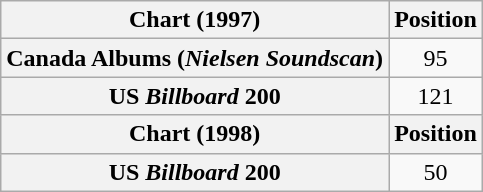<table class="wikitable plainrowheaders" style="text-align:center">
<tr>
<th scope="col">Chart (1997)</th>
<th scope="col">Position</th>
</tr>
<tr>
<th scope="row">Canada Albums (<em>Nielsen Soundscan</em>)</th>
<td>95</td>
</tr>
<tr>
<th scope="row">US <em>Billboard</em> 200</th>
<td>121</td>
</tr>
<tr>
<th scope="col">Chart (1998)</th>
<th scope="col">Position</th>
</tr>
<tr>
<th scope="row">US <em>Billboard</em> 200</th>
<td>50</td>
</tr>
</table>
